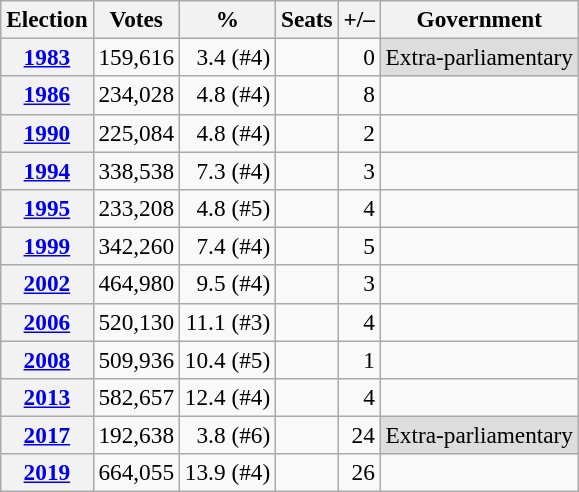<table class="wikitable" style="font-size:97%; text-align:right;">
<tr>
<th>Election</th>
<th>Votes</th>
<th>%</th>
<th>Seats</th>
<th>+/–</th>
<th>Government</th>
</tr>
<tr>
<th><a href='#'>1983</a></th>
<td>159,616</td>
<td>3.4 (#4)</td>
<td></td>
<td>0</td>
<td align=center bgcolor=#ddd>Extra-parliamentary</td>
</tr>
<tr>
<th><a href='#'>1986</a></th>
<td>234,028</td>
<td>4.8 (#4)</td>
<td></td>
<td> 8</td>
<td></td>
</tr>
<tr>
<th><a href='#'>1990</a></th>
<td>225,084</td>
<td>4.8 (#4)</td>
<td></td>
<td> 2</td>
<td></td>
</tr>
<tr>
<th><a href='#'>1994</a></th>
<td>338,538</td>
<td>7.3 (#4)</td>
<td></td>
<td> 3</td>
<td></td>
</tr>
<tr>
<th><a href='#'>1995</a></th>
<td>233,208</td>
<td>4.8 (#5)</td>
<td></td>
<td> 4</td>
<td></td>
</tr>
<tr>
<th><a href='#'>1999</a></th>
<td>342,260</td>
<td>7.4 (#4)</td>
<td></td>
<td> 5</td>
<td></td>
</tr>
<tr>
<th><a href='#'>2002</a></th>
<td>464,980</td>
<td>9.5 (#4)</td>
<td></td>
<td> 3</td>
<td></td>
</tr>
<tr>
<th><a href='#'>2006</a></th>
<td>520,130</td>
<td>11.1 (#3)</td>
<td></td>
<td> 4</td>
<td></td>
</tr>
<tr>
<th><a href='#'>2008</a></th>
<td>509,936</td>
<td>10.4 (#5)</td>
<td></td>
<td> 1</td>
<td></td>
</tr>
<tr>
<th><a href='#'>2013</a></th>
<td>582,657</td>
<td>12.4 (#4)</td>
<td></td>
<td> 4</td>
<td></td>
</tr>
<tr>
<th><a href='#'>2017</a></th>
<td>192,638</td>
<td>3.8 (#6)</td>
<td></td>
<td> 24</td>
<td align=center bgcolor=#ddd>Extra-parliamentary</td>
</tr>
<tr>
<th><a href='#'>2019</a></th>
<td>664,055</td>
<td>13.9 (#4)</td>
<td></td>
<td> 26</td>
<td></td>
</tr>
</table>
